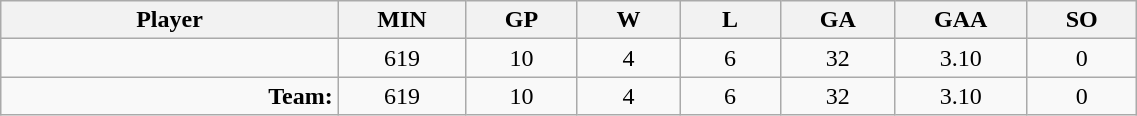<table class="wikitable sortable" width="60%">
<tr>
<th bgcolor="#DDDDFF" width="10%">Player</th>
<th width="3%" bgcolor="#DDDDFF" title="Minutes played">MIN</th>
<th width="3%" bgcolor="#DDDDFF" title="Games played in">GP</th>
<th width="3%" bgcolor="#DDDDFF" title="Wins">W</th>
<th width="3%" bgcolor="#DDDDFF"title="Losses">L</th>
<th width="3%" bgcolor="#DDDDFF" title="Goals against">GA</th>
<th width="3%" bgcolor="#DDDDFF" title="Goals against average">GAA</th>
<th width="3%" bgcolor="#DDDDFF" title="Shut-outs">SO</th>
</tr>
<tr align="center">
<td align="right"></td>
<td>619</td>
<td>10</td>
<td>4</td>
<td>6</td>
<td>32</td>
<td>3.10</td>
<td>0</td>
</tr>
<tr align="center">
<td align="right"><strong>Team:</strong></td>
<td>619</td>
<td>10</td>
<td>4</td>
<td>6</td>
<td>32</td>
<td>3.10</td>
<td>0</td>
</tr>
</table>
